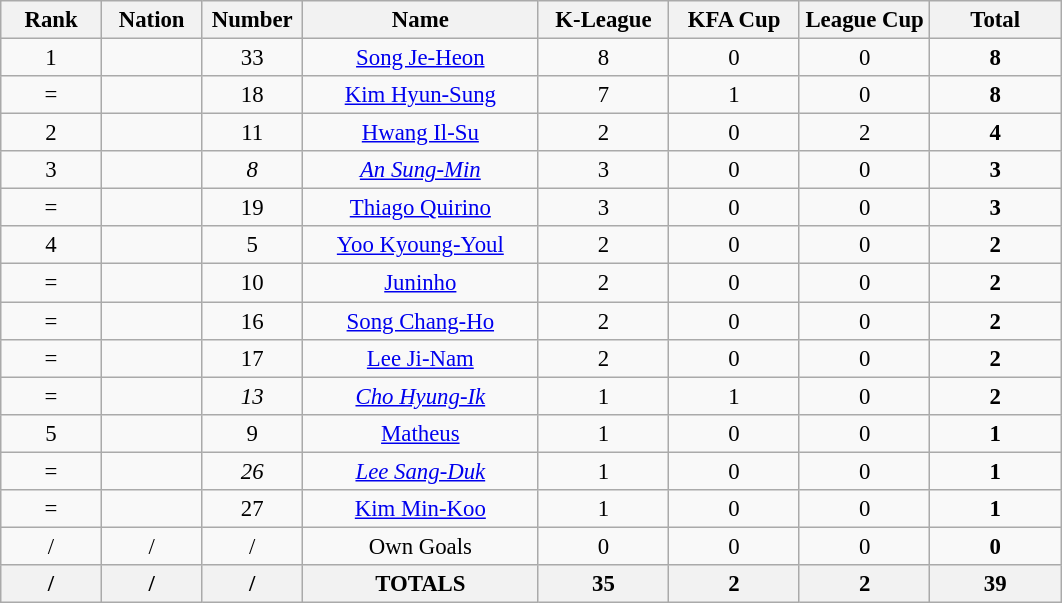<table class="wikitable" style="font-size: 95%; text-align: center;">
<tr>
<th width=60>Rank</th>
<th width=60>Nation</th>
<th width=60>Number</th>
<th width=150>Name</th>
<th width=80>K-League</th>
<th width=80>KFA Cup</th>
<th width=80>League Cup</th>
<th width=80>Total</th>
</tr>
<tr>
<td>1</td>
<td></td>
<td>33</td>
<td><a href='#'>Song Je-Heon</a></td>
<td>8</td>
<td>0</td>
<td>0</td>
<td><strong>8</strong></td>
</tr>
<tr>
<td>=</td>
<td></td>
<td>18</td>
<td><a href='#'>Kim Hyun-Sung</a></td>
<td>7</td>
<td>1</td>
<td>0</td>
<td><strong>8</strong></td>
</tr>
<tr>
<td>2</td>
<td></td>
<td>11</td>
<td><a href='#'>Hwang Il-Su</a></td>
<td>2</td>
<td>0</td>
<td>2</td>
<td><strong>4</strong></td>
</tr>
<tr>
<td>3</td>
<td></td>
<td><em>8</em></td>
<td><em><a href='#'>An Sung-Min</a></em></td>
<td>3</td>
<td>0</td>
<td>0</td>
<td><strong>3</strong></td>
</tr>
<tr>
<td>=</td>
<td></td>
<td>19</td>
<td><a href='#'>Thiago Quirino</a></td>
<td>3</td>
<td>0</td>
<td>0</td>
<td><strong>3</strong></td>
</tr>
<tr>
<td>4</td>
<td></td>
<td>5</td>
<td><a href='#'>Yoo Kyoung-Youl</a></td>
<td>2</td>
<td>0</td>
<td>0</td>
<td><strong>2</strong></td>
</tr>
<tr>
<td>=</td>
<td></td>
<td>10</td>
<td><a href='#'>Juninho</a></td>
<td>2</td>
<td>0</td>
<td>0</td>
<td><strong>2</strong></td>
</tr>
<tr>
<td>=</td>
<td></td>
<td>16</td>
<td><a href='#'>Song Chang-Ho</a></td>
<td>2</td>
<td>0</td>
<td>0</td>
<td><strong>2</strong></td>
</tr>
<tr>
<td>=</td>
<td></td>
<td>17</td>
<td><a href='#'>Lee Ji-Nam</a></td>
<td>2</td>
<td>0</td>
<td>0</td>
<td><strong>2</strong></td>
</tr>
<tr>
<td>=</td>
<td></td>
<td><em>13</em></td>
<td><em><a href='#'>Cho Hyung-Ik</a></em></td>
<td>1</td>
<td>1</td>
<td>0</td>
<td><strong>2</strong></td>
</tr>
<tr>
<td>5</td>
<td></td>
<td>9</td>
<td><a href='#'>Matheus</a></td>
<td>1</td>
<td>0</td>
<td>0</td>
<td><strong>1</strong></td>
</tr>
<tr>
<td>=</td>
<td></td>
<td><em>26</em></td>
<td><em><a href='#'>Lee Sang-Duk</a></em></td>
<td>1</td>
<td>0</td>
<td>0</td>
<td><strong>1</strong></td>
</tr>
<tr>
<td>=</td>
<td></td>
<td>27</td>
<td><a href='#'>Kim Min-Koo</a></td>
<td>1</td>
<td>0</td>
<td>0</td>
<td><strong>1</strong></td>
</tr>
<tr>
<td>/</td>
<td>/</td>
<td>/</td>
<td>Own Goals</td>
<td>0</td>
<td>0</td>
<td>0</td>
<td><strong>0</strong></td>
</tr>
<tr>
<th>/</th>
<th>/</th>
<th>/</th>
<th>TOTALS</th>
<th>35</th>
<th>2</th>
<th>2</th>
<th>39</th>
</tr>
</table>
